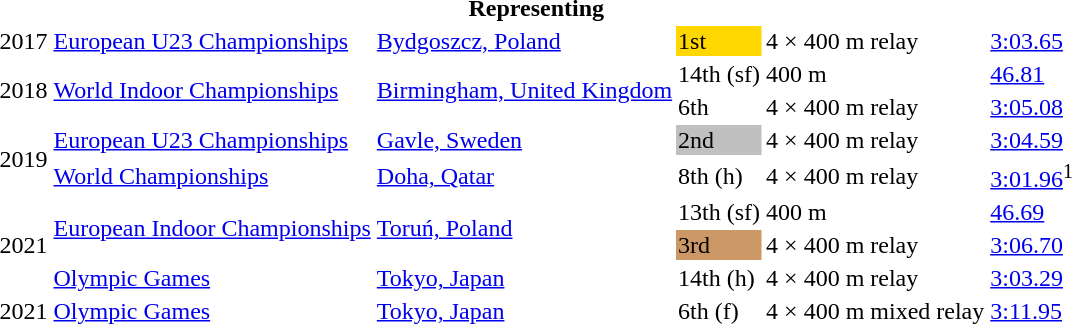<table>
<tr>
<th colspan="6">Representing </th>
</tr>
<tr>
<td>2017</td>
<td><a href='#'>European U23 Championships</a></td>
<td><a href='#'>Bydgoszcz, Poland</a></td>
<td bgcolor=gold>1st</td>
<td>4 × 400 m relay</td>
<td><a href='#'>3:03.65</a></td>
</tr>
<tr>
<td rowspan=2>2018</td>
<td rowspan=2><a href='#'>World Indoor Championships</a></td>
<td rowspan=2><a href='#'>Birmingham, United Kingdom</a></td>
<td>14th (sf)</td>
<td>400 m</td>
<td><a href='#'>46.81</a></td>
</tr>
<tr>
<td>6th</td>
<td>4 × 400 m relay</td>
<td><a href='#'>3:05.08</a></td>
</tr>
<tr>
<td rowspan=2>2019</td>
<td><a href='#'>European U23 Championships</a></td>
<td><a href='#'>Gavle, Sweden</a></td>
<td bgcolor=silver>2nd</td>
<td>4 × 400 m relay</td>
<td><a href='#'>3:04.59</a></td>
</tr>
<tr>
<td><a href='#'>World Championships</a></td>
<td><a href='#'>Doha, Qatar</a></td>
<td>8th (h)</td>
<td>4 × 400 m relay</td>
<td><a href='#'>3:01.96</a><sup>1</sup></td>
</tr>
<tr>
<td rowspan=3>2021</td>
<td rowspan=2><a href='#'>European Indoor Championships</a></td>
<td rowspan=2><a href='#'>Toruń, Poland</a></td>
<td>13th (sf)</td>
<td>400 m</td>
<td><a href='#'>46.69</a></td>
</tr>
<tr>
<td bgcolor=cc9966>3rd</td>
<td>4 × 400 m relay</td>
<td><a href='#'>3:06.70</a></td>
</tr>
<tr>
<td><a href='#'>Olympic Games</a></td>
<td><a href='#'>Tokyo, Japan</a></td>
<td>14th (h)</td>
<td>4 × 400 m relay</td>
<td><a href='#'>3:03.29</a></td>
</tr>
<tr>
<td>2021</td>
<td><a href='#'>Olympic Games</a></td>
<td><a href='#'>Tokyo, Japan</a></td>
<td>6th (f)</td>
<td>4 × 400 m mixed relay</td>
<td><a href='#'>3:11.95</a></td>
</tr>
</table>
